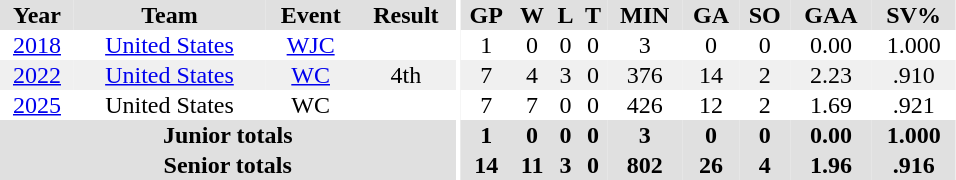<table border="0" cellpadding="1" cellspacing="0" id="Table3" style="text-align:center; width:40em;">
<tr bgcolor="#e0e0e0">
<th>Year</th>
<th>Team</th>
<th>Event</th>
<th>Result</th>
<th rowspan="97" bgcolor="#ffffff"></th>
<th>GP</th>
<th>W</th>
<th>L</th>
<th>T</th>
<th>MIN</th>
<th>GA</th>
<th>SO</th>
<th>GAA</th>
<th>SV%</th>
</tr>
<tr>
<td><a href='#'>2018</a></td>
<td><a href='#'>United States</a></td>
<td><a href='#'>WJC</a></td>
<td></td>
<td>1</td>
<td>0</td>
<td>0</td>
<td>0</td>
<td>3</td>
<td>0</td>
<td>0</td>
<td>0.00</td>
<td>1.000</td>
</tr>
<tr bgcolor="#f0f0f0">
<td><a href='#'>2022</a></td>
<td><a href='#'>United States</a></td>
<td><a href='#'>WC</a></td>
<td>4th</td>
<td>7</td>
<td>4</td>
<td>3</td>
<td>0</td>
<td>376</td>
<td>14</td>
<td>2</td>
<td>2.23</td>
<td>.910</td>
</tr>
<tr>
<td><a href='#'>2025</a></td>
<td>United States</td>
<td>WC</td>
<td></td>
<td>7</td>
<td>7</td>
<td>0</td>
<td>0</td>
<td>426</td>
<td>12</td>
<td>2</td>
<td>1.69</td>
<td>.921</td>
<th></th>
</tr>
<tr bgcolor="#e0e0e0">
<th colspan="4">Junior totals</th>
<th>1</th>
<th>0</th>
<th>0</th>
<th>0</th>
<th>3</th>
<th>0</th>
<th>0</th>
<th>0.00</th>
<th>1.000</th>
</tr>
<tr bgcolor="#e0e0e0">
<th colspan="4">Senior totals</th>
<th>14</th>
<th>11</th>
<th>3</th>
<th>0</th>
<th>802</th>
<th>26</th>
<th>4</th>
<th>1.96</th>
<th>.916</th>
</tr>
</table>
